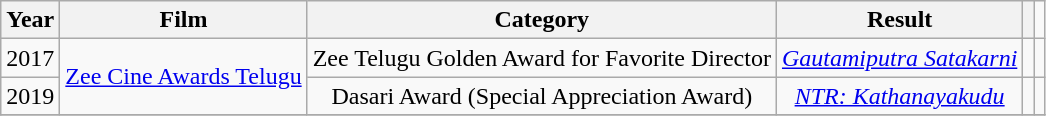<table class="wikitable">
<tr>
<th>Year</th>
<th>Film</th>
<th>Category</th>
<th>Result</th>
<th class="unsortable"></th>
</tr>
<tr>
<td style="text-align:center;">2017</td>
<td rowspan="2" style="text-align:center;"><a href='#'>Zee Cine Awards Telugu</a></td>
<td style="text-align:center;">Zee Telugu Golden Award for Favorite Director</td>
<td style="text-align:center;"><em><a href='#'>Gautamiputra Satakarni</a></em></td>
<td></td>
<td></td>
</tr>
<tr>
<td style="text-align:center;">2019</td>
<td style="text-align:center;">Dasari Award (Special Appreciation Award)</td>
<td style="text-align:center;"><em><a href='#'>NTR: Kathanayakudu</a></em></td>
<td></td>
<td></td>
</tr>
<tr>
</tr>
</table>
